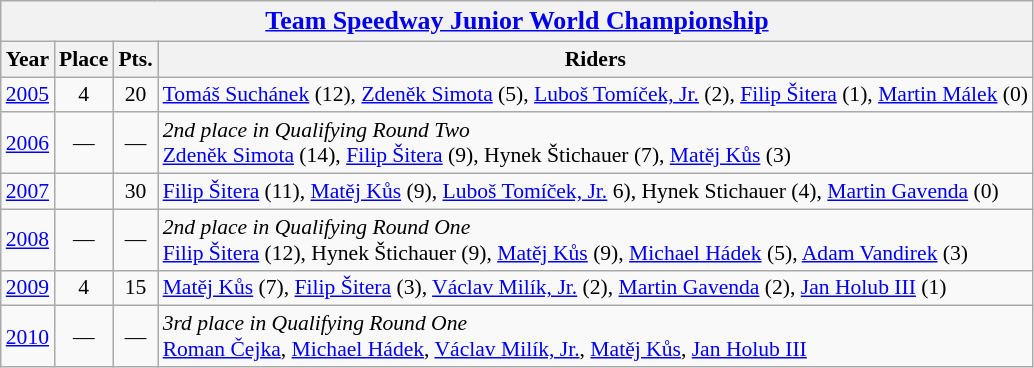<table class=wikitable style="font-size: 90%;">
<tr>
<th colspan=4><big><a href='#'>Team Speedway Junior World Championship</a></big></th>
</tr>
<tr>
<th>Year</th>
<th>Place</th>
<th>Pts.</th>
<th>Riders</th>
</tr>
<tr align=center>
<td><a href='#'>2005</a></td>
<td>4</td>
<td>20</td>
<td align=left><a href='#'>Tomáš Suchánek</a> (12), <a href='#'>Zdeněk Simota</a> (5), <a href='#'>Luboš Tomíček, Jr.</a> (2), <a href='#'>Filip Šitera</a> (1), <a href='#'>Martin Málek</a> (0)</td>
</tr>
<tr align=center >
<td><a href='#'>2006</a></td>
<td>—</td>
<td>—</td>
<td align=left><em>2nd place in Qualifying Round Two</em> <br><a href='#'>Zdeněk Simota</a> (14), <a href='#'>Filip Šitera</a> (9), Hynek Štichauer (7), <a href='#'>Matěj Kůs</a> (3)</td>
</tr>
<tr align=center>
<td><a href='#'>2007</a></td>
<td></td>
<td>30</td>
<td align=left><a href='#'>Filip Šitera</a> (11), <a href='#'>Matěj Kůs</a> (9), <a href='#'>Luboš Tomíček, Jr.</a> 6), Hynek Stichauer (4), <a href='#'>Martin Gavenda</a> (0)</td>
</tr>
<tr align=center >
<td><a href='#'>2008</a></td>
<td>—</td>
<td>—</td>
<td align=left><em>2nd place in Qualifying Round One</em> <br><a href='#'>Filip Šitera</a> (12), Hynek Štichauer (9), <a href='#'>Matěj Kůs</a> (9), <a href='#'>Michael Hádek</a> (5), <a href='#'>Adam Vandirek</a> (3)</td>
</tr>
<tr align=center>
<td><a href='#'>2009</a></td>
<td>4</td>
<td>15</td>
<td align=left><a href='#'>Matěj Kůs</a> (7), <a href='#'>Filip Šitera</a> (3), <a href='#'>Václav Milík, Jr.</a> (2), <a href='#'>Martin Gavenda</a> (2), <a href='#'>Jan Holub III</a> (1)</td>
</tr>
<tr align=center >
<td><a href='#'>2010</a></td>
<td>—</td>
<td>—</td>
<td align=left><em>3rd place in Qualifying Round One</em> <br> <a href='#'>Roman Čejka</a>, <a href='#'>Michael Hádek</a>, <a href='#'>Václav Milík, Jr.</a>, <a href='#'>Matěj Kůs</a>, <a href='#'>Jan Holub III</a></td>
</tr>
</table>
